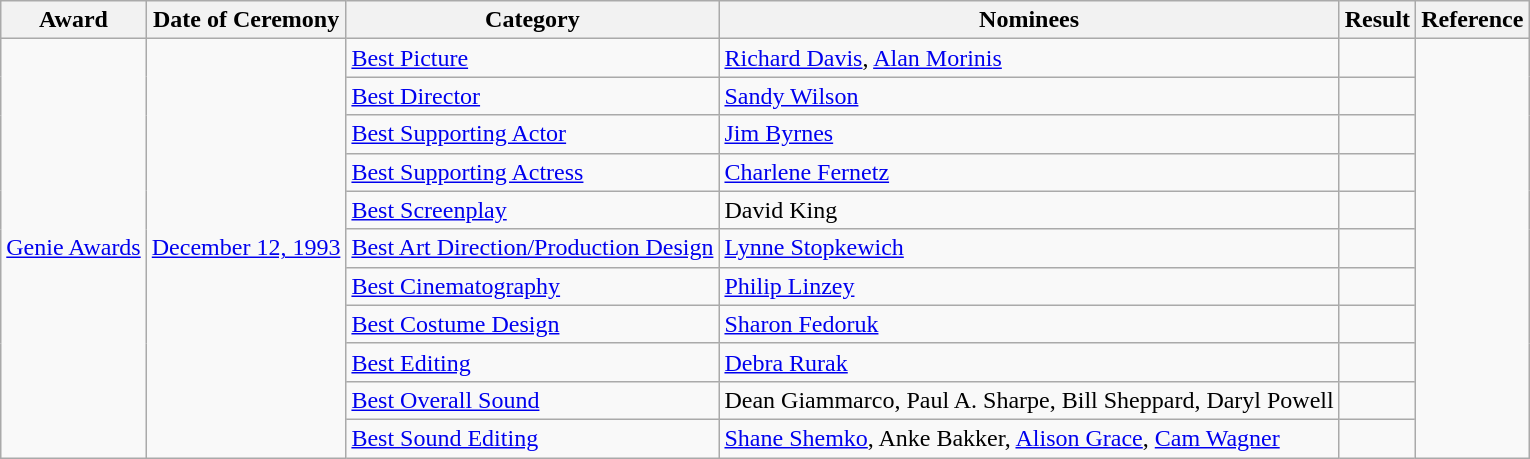<table class="wikitable">
<tr>
<th>Award</th>
<th>Date of Ceremony</th>
<th>Category</th>
<th>Nominees</th>
<th>Result</th>
<th>Reference</th>
</tr>
<tr>
<td rowspan="11"><a href='#'>Genie Awards</a></td>
<td rowspan="11"><a href='#'>December 12, 1993</a></td>
<td><a href='#'>Best Picture</a></td>
<td><a href='#'>Richard Davis</a>, <a href='#'>Alan Morinis</a></td>
<td></td>
<td rowspan=11></td>
</tr>
<tr>
<td><a href='#'>Best Director</a></td>
<td><a href='#'>Sandy Wilson</a></td>
<td></td>
</tr>
<tr>
<td><a href='#'>Best Supporting Actor</a></td>
<td><a href='#'>Jim Byrnes</a></td>
<td></td>
</tr>
<tr>
<td><a href='#'>Best Supporting Actress</a></td>
<td><a href='#'>Charlene Fernetz</a></td>
<td></td>
</tr>
<tr>
<td><a href='#'>Best Screenplay</a></td>
<td>David King</td>
<td></td>
</tr>
<tr>
<td><a href='#'>Best Art Direction/Production Design</a></td>
<td><a href='#'>Lynne Stopkewich</a></td>
<td></td>
</tr>
<tr>
<td><a href='#'>Best Cinematography</a></td>
<td><a href='#'>Philip Linzey</a></td>
<td></td>
</tr>
<tr>
<td><a href='#'>Best Costume Design</a></td>
<td><a href='#'>Sharon Fedoruk</a></td>
<td></td>
</tr>
<tr>
<td><a href='#'>Best Editing</a></td>
<td><a href='#'>Debra Rurak</a></td>
<td></td>
</tr>
<tr>
<td><a href='#'>Best Overall Sound</a></td>
<td>Dean Giammarco, Paul A. Sharpe, Bill Sheppard, Daryl Powell</td>
<td></td>
</tr>
<tr>
<td><a href='#'>Best Sound Editing</a></td>
<td><a href='#'>Shane Shemko</a>, Anke Bakker, <a href='#'>Alison Grace</a>, <a href='#'>Cam Wagner</a></td>
<td></td>
</tr>
</table>
